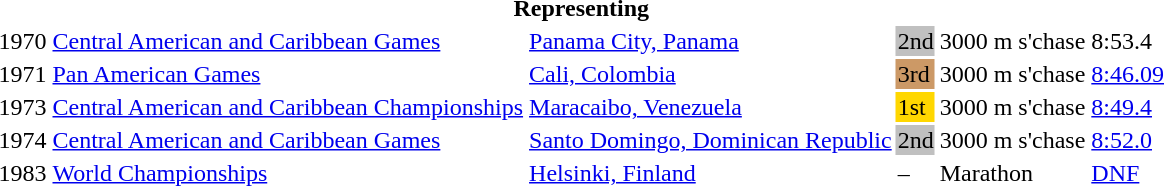<table>
<tr>
<th colspan="6">Representing </th>
</tr>
<tr>
<td>1970</td>
<td><a href='#'>Central American and Caribbean Games</a></td>
<td><a href='#'>Panama City, Panama</a></td>
<td bgcolor=silver>2nd</td>
<td>3000 m s'chase</td>
<td>8:53.4</td>
</tr>
<tr>
<td>1971</td>
<td><a href='#'>Pan American Games</a></td>
<td><a href='#'>Cali, Colombia</a></td>
<td bgcolor=cc9966>3rd</td>
<td>3000 m s'chase</td>
<td><a href='#'>8:46.09</a></td>
</tr>
<tr>
<td>1973</td>
<td><a href='#'>Central American and Caribbean Championships</a></td>
<td><a href='#'>Maracaibo, Venezuela</a></td>
<td bgcolor=gold>1st</td>
<td>3000 m s'chase</td>
<td><a href='#'>8:49.4</a></td>
</tr>
<tr>
<td>1974</td>
<td><a href='#'>Central American and Caribbean Games</a></td>
<td><a href='#'>Santo Domingo, Dominican Republic</a></td>
<td bgcolor=silver>2nd</td>
<td>3000 m s'chase</td>
<td><a href='#'>8:52.0</a></td>
</tr>
<tr>
<td>1983</td>
<td><a href='#'>World Championships</a></td>
<td><a href='#'>Helsinki, Finland</a></td>
<td>–</td>
<td>Marathon</td>
<td><a href='#'>DNF</a></td>
</tr>
</table>
